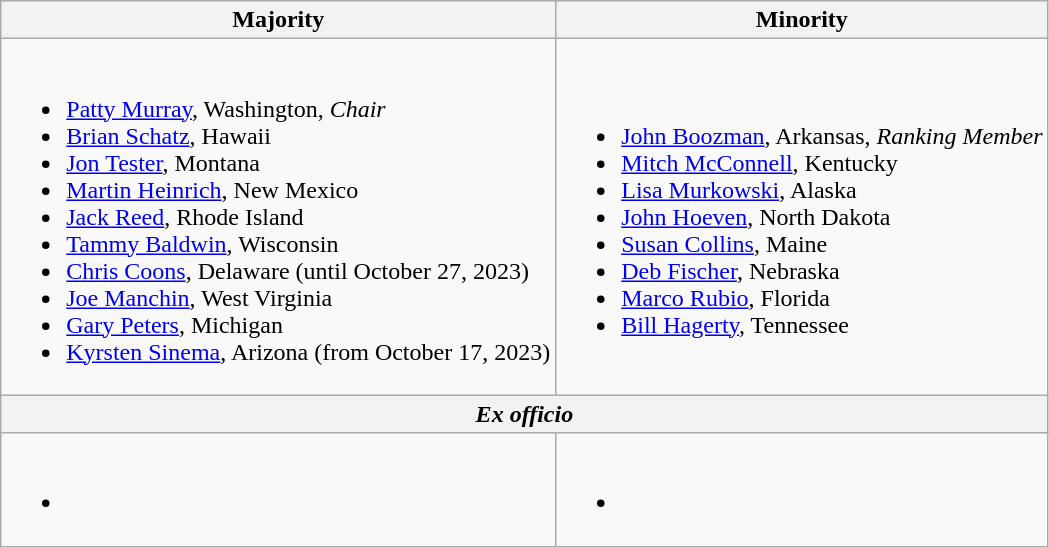<table class=wikitable>
<tr>
<th>Majority</th>
<th>Minority</th>
</tr>
<tr>
<td><br><ul><li><a href='#'>Patty Murray</a>, Washington, <em>Chair</em></li><li><a href='#'>Brian Schatz</a>, Hawaii</li><li><a href='#'>Jon Tester</a>, Montana</li><li><a href='#'>Martin Heinrich</a>, New Mexico</li><li><a href='#'>Jack Reed</a>, Rhode Island</li><li><a href='#'>Tammy Baldwin</a>, Wisconsin</li><li><a href='#'>Chris Coons</a>, Delaware (until October 27, 2023)</li><li><a href='#'>Joe Manchin</a>, West Virginia</li><li><a href='#'>Gary Peters</a>, Michigan</li><li><span><a href='#'>Kyrsten Sinema</a>, Arizona (from October 17, 2023)</span></li></ul></td>
<td><br><ul><li><a href='#'>John Boozman</a>, Arkansas, <em>Ranking Member</em></li><li><a href='#'>Mitch McConnell</a>, Kentucky</li><li><a href='#'>Lisa Murkowski</a>, Alaska</li><li><a href='#'>John Hoeven</a>, North Dakota</li><li><a href='#'>Susan Collins</a>, Maine</li><li><a href='#'>Deb Fischer</a>, Nebraska</li><li><a href='#'>Marco Rubio</a>, Florida</li><li><a href='#'>Bill Hagerty</a>, Tennessee</li></ul></td>
</tr>
<tr>
<th colspan=2 align=center><em>Ex officio</em></th>
</tr>
<tr>
<td><br><ul><li></li></ul></td>
<td><br><ul><li></li></ul></td>
</tr>
</table>
